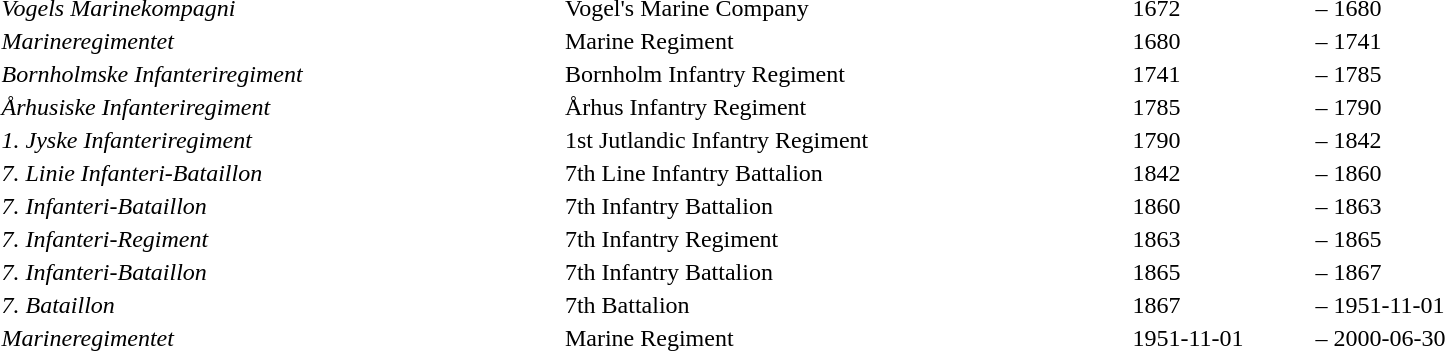<table class="toccolours" style="float: auto; clear: right; margin: 0 0 0.5em 1em;">
<tr style="vertical-align: top;">
<td><em>Vogels Marinekompagni</em></td>
<td>Vogel's Marine Company</td>
<td width="12%">1672</td>
<td width="1%">–</td>
<td width="12%">1680</td>
</tr>
<tr style="vertical-align: top;">
<td><em>Marineregimentet</em></td>
<td>Marine Regiment</td>
<td width="12%">1680</td>
<td width="1%">–</td>
<td width="12%">1741</td>
</tr>
<tr style="vertical-align: top;">
<td><em>Bornholmske Infanteriregiment</em></td>
<td>Bornholm Infantry Regiment</td>
<td width="12%">1741</td>
<td width="1%">–</td>
<td width="12%">1785</td>
</tr>
<tr style="vertical-align: top;">
<td><em>Århusiske Infanteriregiment</em></td>
<td>Århus Infantry Regiment</td>
<td width="12%">1785</td>
<td width="1%">–</td>
<td width="12%">1790</td>
</tr>
<tr style="vertical-align: top;">
<td><em>1. Jyske Infanteriregiment</em></td>
<td>1st Jutlandic Infantry Regiment</td>
<td width="12%">1790</td>
<td width="1%">–</td>
<td width="12%">1842</td>
</tr>
<tr style="vertical-align: top;">
<td><em>7. Linie Infanteri-Bataillon</em></td>
<td>7th Line Infantry Battalion</td>
<td width="12%">1842</td>
<td width="1%">–</td>
<td width="12%">1860</td>
</tr>
<tr style="vertical-align: top;">
<td><em>7. Infanteri-Bataillon</em></td>
<td>7th Infantry Battalion</td>
<td width="12%">1860</td>
<td width="1%">–</td>
<td width="12%">1863</td>
</tr>
<tr style="vertical-align: top;">
<td><em>7. Infanteri-Regiment</em></td>
<td>7th Infantry Regiment</td>
<td width="12%">1863</td>
<td width="1%">–</td>
<td width="12%">1865</td>
</tr>
<tr style="vertical-align: top;">
<td><em>7. Infanteri-Bataillon</em></td>
<td>7th Infantry Battalion</td>
<td width="12%">1865</td>
<td width="1%">–</td>
<td width="12%">1867</td>
</tr>
<tr style="vertical-align: top;">
<td><em>7. Bataillon</em></td>
<td>7th Battalion</td>
<td width="12%">1867</td>
<td width="1%">–</td>
<td width="12%">1951-11-01</td>
</tr>
<tr style="vertical-align: top;">
<td><em>Marineregimentet</em></td>
<td>Marine Regiment</td>
<td width="12%">1951-11-01</td>
<td width="1%">–</td>
<td width="12%">2000-06-30</td>
</tr>
</table>
